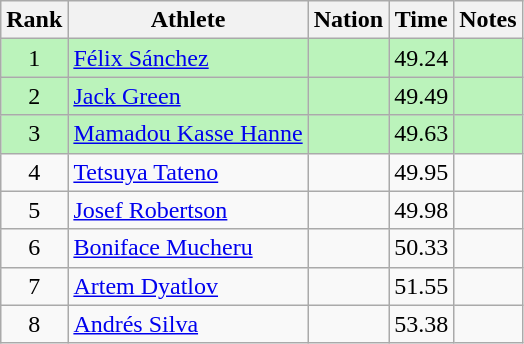<table class="wikitable sortable" style="text-align:center">
<tr>
<th>Rank</th>
<th>Athlete</th>
<th>Nation</th>
<th>Time</th>
<th>Notes</th>
</tr>
<tr bgcolor=#bbf3bb>
<td>1</td>
<td align=left><a href='#'>Félix Sánchez</a></td>
<td align=left></td>
<td>49.24</td>
<td></td>
</tr>
<tr bgcolor=#bbf3bb>
<td>2</td>
<td align=left><a href='#'>Jack Green</a></td>
<td align=left></td>
<td>49.49</td>
<td></td>
</tr>
<tr bgcolor=#bbf3bb>
<td>3</td>
<td align=left><a href='#'>Mamadou Kasse Hanne</a></td>
<td align=left></td>
<td>49.63</td>
<td></td>
</tr>
<tr>
<td>4</td>
<td align=left><a href='#'>Tetsuya Tateno</a></td>
<td align=left></td>
<td>49.95</td>
<td></td>
</tr>
<tr>
<td>5</td>
<td align=left><a href='#'>Josef Robertson</a></td>
<td align=left></td>
<td>49.98</td>
<td></td>
</tr>
<tr>
<td>6</td>
<td align=left><a href='#'>Boniface Mucheru</a></td>
<td align=left></td>
<td>50.33</td>
<td></td>
</tr>
<tr>
<td>7</td>
<td align=left><a href='#'>Artem Dyatlov</a></td>
<td align=left></td>
<td>51.55</td>
<td></td>
</tr>
<tr>
<td>8</td>
<td align=left><a href='#'>Andrés Silva</a></td>
<td align=left></td>
<td>53.38</td>
<td></td>
</tr>
</table>
